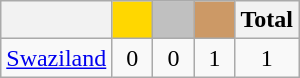<table class="wikitable">
<tr>
<th></th>
<th style="background-color:gold">        </th>
<th style="background-color:silver">      </th>
<th style="background-color:#CC9966">      </th>
<th>Total</th>
</tr>
<tr align="center">
<td> <a href='#'>Swaziland</a></td>
<td>0</td>
<td>0</td>
<td>1</td>
<td>1</td>
</tr>
</table>
